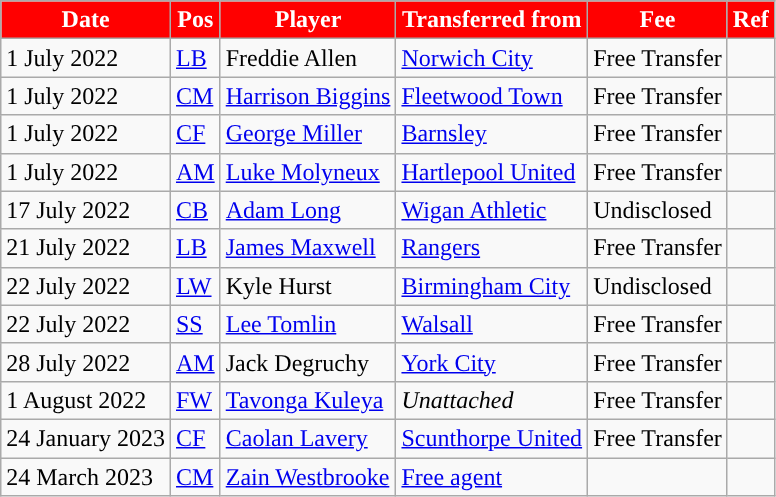<table class="wikitable plainrowheaders sortable">
<tr>
<th style="background:#ff0000; color:#fff; ">Date</th>
<th style="background:#ff0000; color:#fff; ">Pos</th>
<th style="background:#ff0000; color:#fff; ">Player</th>
<th style="background:#ff0000; color:#fff; ">Transferred from</th>
<th style="background:#ff0000; color:#fff; ">Fee</th>
<th style="background:#ff0000; color:#fff; ">Ref</th>
</tr>
<tr>
<td>1 July 2022</td>
<td><a href='#'>LB</a></td>
<td> Freddie Allen</td>
<td> <a href='#'>Norwich City</a></td>
<td>Free Transfer</td>
<td></td>
</tr>
<tr>
<td>1 July 2022</td>
<td><a href='#'>CM</a></td>
<td> <a href='#'>Harrison Biggins</a></td>
<td> <a href='#'>Fleetwood Town</a></td>
<td>Free Transfer</td>
<td></td>
</tr>
<tr>
<td>1 July 2022</td>
<td><a href='#'>CF</a></td>
<td> <a href='#'>George Miller</a></td>
<td> <a href='#'>Barnsley</a></td>
<td>Free Transfer</td>
<td></td>
</tr>
<tr>
<td>1 July 2022</td>
<td><a href='#'>AM</a></td>
<td> <a href='#'>Luke Molyneux</a></td>
<td> <a href='#'>Hartlepool United</a></td>
<td>Free Transfer</td>
<td></td>
</tr>
<tr>
<td>17 July 2022</td>
<td><a href='#'>CB</a></td>
<td> <a href='#'>Adam Long</a></td>
<td> <a href='#'>Wigan Athletic</a></td>
<td>Undisclosed</td>
<td></td>
</tr>
<tr>
<td>21 July 2022</td>
<td><a href='#'>LB</a></td>
<td> <a href='#'>James Maxwell</a></td>
<td> <a href='#'>Rangers</a></td>
<td>Free Transfer</td>
<td></td>
</tr>
<tr>
<td>22 July 2022</td>
<td><a href='#'>LW</a></td>
<td> Kyle Hurst</td>
<td> <a href='#'>Birmingham City</a></td>
<td>Undisclosed</td>
<td></td>
</tr>
<tr>
<td>22 July 2022</td>
<td><a href='#'>SS</a></td>
<td> <a href='#'>Lee Tomlin</a></td>
<td> <a href='#'>Walsall</a></td>
<td>Free Transfer</td>
<td></td>
</tr>
<tr>
<td>28 July 2022</td>
<td><a href='#'>AM</a></td>
<td> Jack Degruchy</td>
<td> <a href='#'>York City</a></td>
<td>Free Transfer</td>
<td></td>
</tr>
<tr>
<td>1 August 2022</td>
<td><a href='#'>FW</a></td>
<td> <a href='#'>Tavonga Kuleya</a></td>
<td> <em>Unattached</em></td>
<td>Free Transfer</td>
<td></td>
</tr>
<tr>
<td>24 January 2023</td>
<td><a href='#'>CF</a></td>
<td> <a href='#'>Caolan Lavery</a></td>
<td> <a href='#'>Scunthorpe United</a></td>
<td>Free Transfer</td>
<td></td>
</tr>
<tr>
<td>24 March 2023</td>
<td><a href='#'>CM</a></td>
<td> <a href='#'>Zain Westbrooke</a></td>
<td> <a href='#'>Free agent</a></td>
<td></td>
<td></td>
</tr>
</table>
